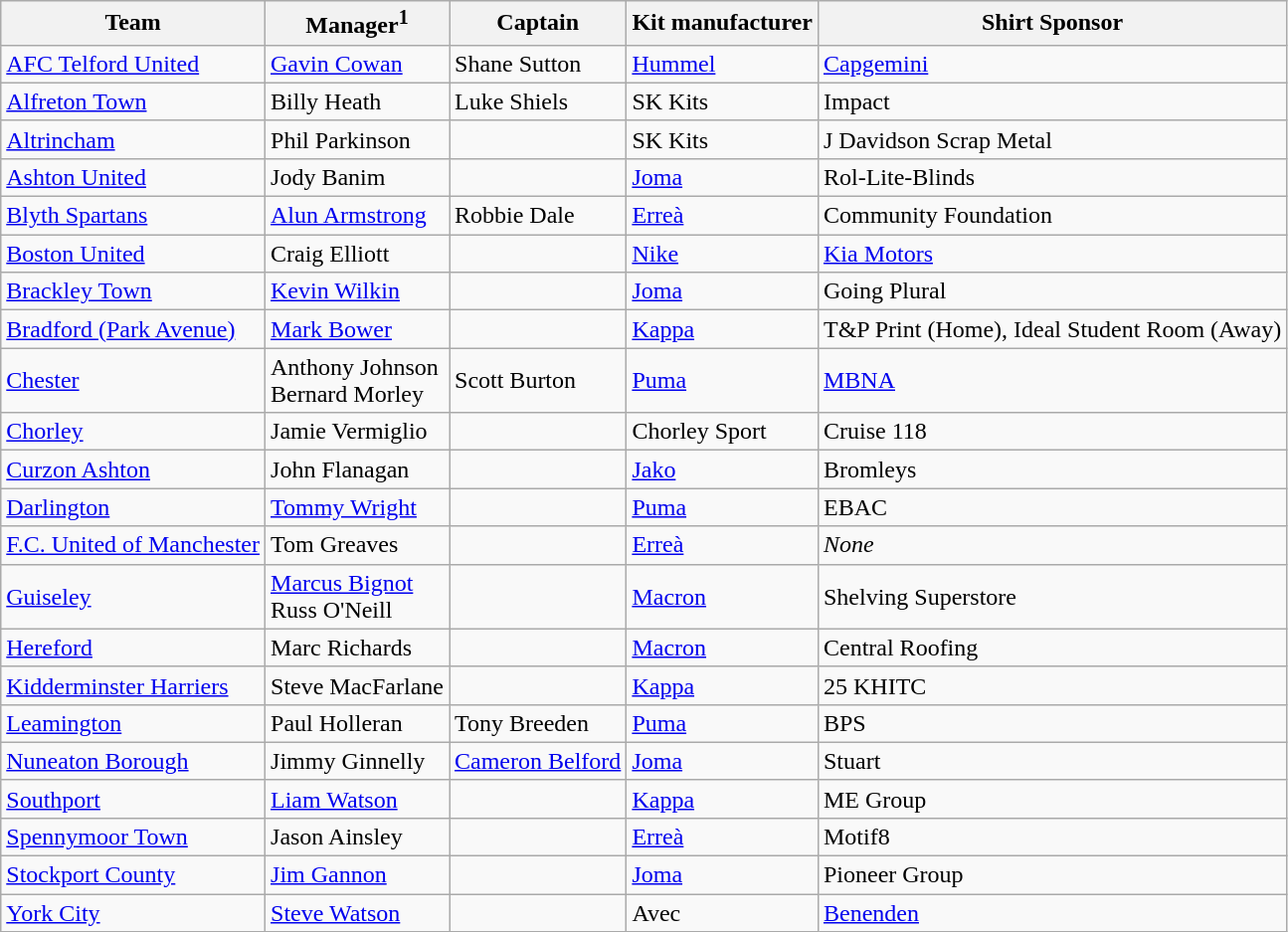<table class="wikitable sortable" style="text-align: left;">
<tr>
<th>Team</th>
<th>Manager<sup>1</sup></th>
<th>Captain</th>
<th>Kit manufacturer</th>
<th>Shirt Sponsor</th>
</tr>
<tr>
<td><a href='#'>AFC Telford United</a></td>
<td><a href='#'>Gavin Cowan</a></td>
<td>Shane Sutton</td>
<td><a href='#'>Hummel</a></td>
<td><a href='#'>Capgemini</a></td>
</tr>
<tr>
<td><a href='#'>Alfreton Town</a></td>
<td>Billy Heath</td>
<td>Luke Shiels</td>
<td>SK Kits</td>
<td>Impact</td>
</tr>
<tr>
<td><a href='#'>Altrincham</a></td>
<td>Phil Parkinson</td>
<td></td>
<td>SK Kits</td>
<td>J Davidson Scrap Metal</td>
</tr>
<tr>
<td><a href='#'>Ashton United</a></td>
<td>Jody Banim</td>
<td></td>
<td><a href='#'>Joma</a></td>
<td>Rol-Lite-Blinds</td>
</tr>
<tr>
<td><a href='#'>Blyth Spartans</a></td>
<td><a href='#'>Alun Armstrong</a></td>
<td>Robbie Dale</td>
<td><a href='#'>Erreà</a></td>
<td>Community Foundation</td>
</tr>
<tr>
<td><a href='#'>Boston United</a></td>
<td>Craig Elliott</td>
<td></td>
<td><a href='#'>Nike</a></td>
<td><a href='#'>Kia Motors</a></td>
</tr>
<tr>
<td><a href='#'>Brackley Town</a></td>
<td><a href='#'>Kevin Wilkin</a></td>
<td></td>
<td><a href='#'>Joma</a></td>
<td>Going Plural</td>
</tr>
<tr>
<td><a href='#'>Bradford (Park Avenue)</a></td>
<td><a href='#'>Mark Bower</a></td>
<td></td>
<td><a href='#'>Kappa</a></td>
<td>T&P Print (Home), Ideal Student Room (Away)</td>
</tr>
<tr>
<td><a href='#'>Chester</a></td>
<td>Anthony Johnson<br>Bernard Morley</td>
<td>Scott Burton</td>
<td><a href='#'>Puma</a></td>
<td><a href='#'>MBNA</a></td>
</tr>
<tr>
<td><a href='#'>Chorley</a></td>
<td>Jamie Vermiglio</td>
<td></td>
<td>Chorley Sport</td>
<td>Cruise 118</td>
</tr>
<tr>
<td><a href='#'>Curzon Ashton</a></td>
<td>John Flanagan</td>
<td></td>
<td><a href='#'>Jako</a></td>
<td>Bromleys</td>
</tr>
<tr>
<td><a href='#'>Darlington</a></td>
<td><a href='#'>Tommy Wright</a></td>
<td></td>
<td><a href='#'>Puma</a></td>
<td>EBAC</td>
</tr>
<tr>
<td><a href='#'>F.C. United of Manchester</a></td>
<td>Tom Greaves</td>
<td></td>
<td><a href='#'>Erreà</a></td>
<td><em>None</em></td>
</tr>
<tr>
<td><a href='#'>Guiseley</a></td>
<td><a href='#'>Marcus Bignot</a><br>Russ O'Neill</td>
<td></td>
<td><a href='#'>Macron</a></td>
<td>Shelving Superstore</td>
</tr>
<tr>
<td><a href='#'>Hereford</a></td>
<td>Marc Richards</td>
<td></td>
<td><a href='#'>Macron</a></td>
<td>Central Roofing</td>
</tr>
<tr>
<td><a href='#'>Kidderminster Harriers</a></td>
<td>Steve MacFarlane</td>
<td></td>
<td><a href='#'>Kappa</a></td>
<td>25 KHITC</td>
</tr>
<tr>
<td><a href='#'>Leamington</a></td>
<td>Paul Holleran</td>
<td>Tony Breeden</td>
<td><a href='#'>Puma</a></td>
<td>BPS</td>
</tr>
<tr>
<td><a href='#'>Nuneaton Borough</a></td>
<td>Jimmy Ginnelly</td>
<td><a href='#'>Cameron Belford</a></td>
<td><a href='#'>Joma</a></td>
<td>Stuart</td>
</tr>
<tr>
<td><a href='#'>Southport</a></td>
<td><a href='#'>Liam Watson</a></td>
<td></td>
<td><a href='#'>Kappa</a></td>
<td>ME Group</td>
</tr>
<tr>
<td><a href='#'>Spennymoor Town</a></td>
<td>Jason Ainsley</td>
<td></td>
<td><a href='#'>Erreà</a></td>
<td>Motif8</td>
</tr>
<tr>
<td><a href='#'>Stockport County</a></td>
<td><a href='#'>Jim Gannon</a></td>
<td></td>
<td><a href='#'>Joma</a></td>
<td>Pioneer Group</td>
</tr>
<tr>
<td><a href='#'>York City</a></td>
<td><a href='#'>Steve Watson</a></td>
<td></td>
<td>Avec</td>
<td><a href='#'>Benenden</a></td>
</tr>
</table>
